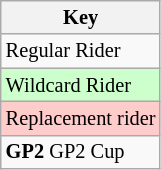<table class="wikitable" style="font-size:85%;">
<tr>
<th>Key</th>
</tr>
<tr>
<td>Regular Rider</td>
</tr>
<tr>
<td style="background:#ccffcc;">Wildcard Rider</td>
</tr>
<tr>
<td style="background:#ffcccc;">Replacement rider</td>
</tr>
<tr>
<td align=left><strong><span>GP2</span></strong> GP2 Cup</td>
</tr>
</table>
